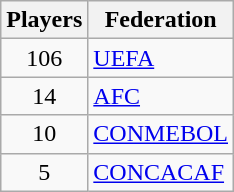<table class="wikitable">
<tr>
<th>Players</th>
<th>Federation</th>
</tr>
<tr>
<td align="center">106</td>
<td><a href='#'>UEFA</a></td>
</tr>
<tr>
<td align="center">14</td>
<td><a href='#'>AFC</a></td>
</tr>
<tr>
<td align="center">10</td>
<td><a href='#'>CONMEBOL</a></td>
</tr>
<tr>
<td align="center">5</td>
<td><a href='#'>CONCACAF</a></td>
</tr>
</table>
